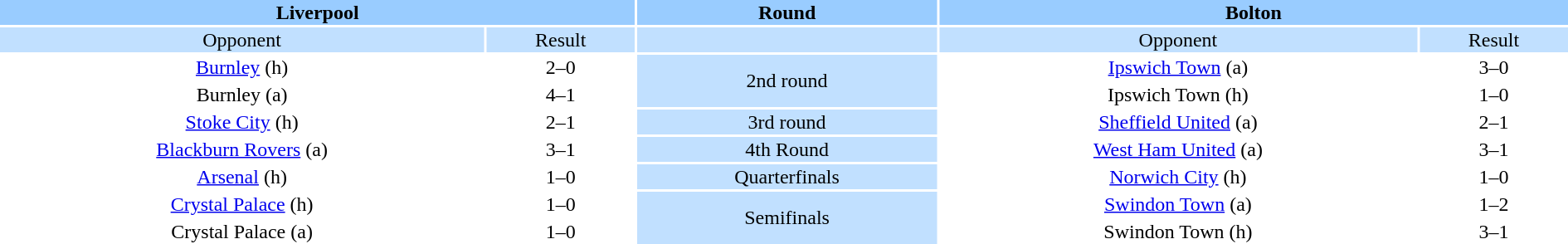<table style="width:100%;text-align:center">
<tr style="vertical-align:top;background:#9cf">
<th colspan=2 style="width:1*">Liverpool</th>
<th>Round</th>
<th colspan=2 style="width:1*">Bolton</th>
</tr>
<tr style="vertical-align:top;background:#c1e0ff">
<td>Opponent</td>
<td>Result</td>
<td></td>
<td>Opponent</td>
<td>Result</td>
</tr>
<tr>
<td><a href='#'>Burnley</a> (h)</td>
<td>2–0</td>
<td rowspan="2" style="background:#c1e0ff">2nd round</td>
<td><a href='#'>Ipswich Town</a> (a)</td>
<td>3–0</td>
</tr>
<tr>
<td>Burnley (a)</td>
<td>4–1</td>
<td>Ipswich Town (h)</td>
<td>1–0</td>
</tr>
<tr>
<td><a href='#'>Stoke City</a> (h)</td>
<td>2–1</td>
<td style="background:#c1e0ff">3rd round</td>
<td><a href='#'>Sheffield United</a> (a)</td>
<td>2–1</td>
</tr>
<tr>
<td><a href='#'>Blackburn Rovers</a> (a)</td>
<td>3–1</td>
<td style="background:#c1e0ff">4th Round</td>
<td><a href='#'>West Ham United</a> (a)</td>
<td>3–1</td>
</tr>
<tr>
<td><a href='#'>Arsenal</a> (h)</td>
<td>1–0</td>
<td style="background:#c1e0ff">Quarterfinals</td>
<td><a href='#'>Norwich City</a> (h)</td>
<td>1–0</td>
</tr>
<tr>
<td><a href='#'>Crystal Palace</a> (h)</td>
<td>1–0</td>
<td rowspan="2" style="background:#c1e0ff">Semifinals</td>
<td><a href='#'>Swindon Town</a> (a)</td>
<td>1–2</td>
</tr>
<tr>
<td>Crystal Palace (a)</td>
<td>1–0</td>
<td>Swindon Town (h)</td>
<td>3–1</td>
</tr>
</table>
